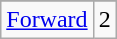<table class="wikitable">
<tr>
</tr>
<tr align=center>
<td><a href='#'>Forward</a></td>
<td>2</td>
</tr>
</table>
